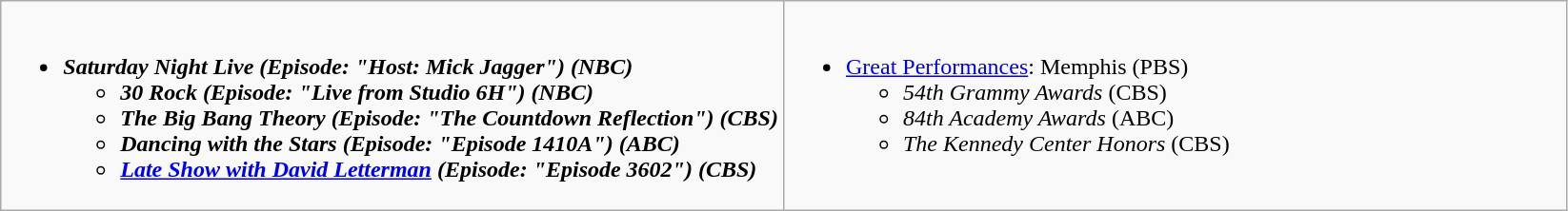<table class="wikitable">
<tr>
<td style="vertical-align:top;" width="50%"><br><ul><li><strong><em>Saturday Night Live<em> (Episode: "Host: Mick Jagger") (NBC)<strong><ul><li></em>30 Rock<em> (Episode: "Live from Studio 6H") (NBC)</li><li></em>The Big Bang Theory<em> (Episode: "The Countdown Reflection") (CBS)</li><li></em>Dancing with the Stars<em> (Episode: "Episode 1410A") (ABC)</li><li></em><a href='#'>Late Show with David Letterman</a><em> (Episode: "Episode 3602") (CBS)</li></ul></li></ul></td>
<td style="vertical-align:top;" width="50%"><br><ul><li></em></strong><a href='#'>Great Performances</a>: Memphis</em> (PBS)</strong><ul><li><em>54th Grammy Awards</em> (CBS)</li><li><em>84th Academy Awards</em> (ABC)</li><li><em>The Kennedy Center Honors</em> (CBS)</li></ul></li></ul></td>
</tr>
</table>
